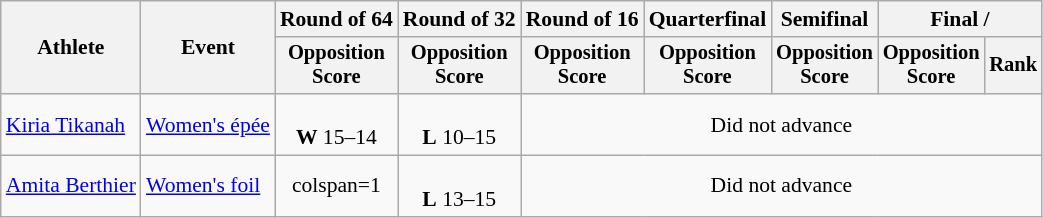<table class="wikitable" style="font-size:90%">
<tr>
<th rowspan="2">Athlete</th>
<th rowspan="2">Event</th>
<th>Round of 64</th>
<th>Round of 32</th>
<th>Round of 16</th>
<th>Quarterfinal</th>
<th>Semifinal</th>
<th colspan=2>Final / </th>
</tr>
<tr style="font-size:95%">
<th>Opposition <br> Score</th>
<th>Opposition <br> Score</th>
<th>Opposition <br> Score</th>
<th>Opposition <br> Score</th>
<th>Opposition <br> Score</th>
<th>Opposition <br> Score</th>
<th>Rank</th>
</tr>
<tr align=center>
<td align=left><a href='#'>Kiria Tikanah</a></td>
<td align=left><a href='#'>Women's épée</a></td>
<td><br><strong>W</strong> 15–14</td>
<td><br><strong>L</strong> 10–15</td>
<td colspan=5>Did not advance</td>
</tr>
<tr align=center>
<td align=left><a href='#'>Amita Berthier</a></td>
<td align=left><a href='#'>Women's foil</a></td>
<td>colspan=1 </td>
<td><br><strong>L</strong> 13–15</td>
<td colspan=5>Did not advance</td>
</tr>
</table>
